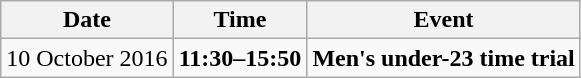<table class="wikitable">
<tr>
<th>Date</th>
<th>Time</th>
<th>Event</th>
</tr>
<tr>
<td>10 October 2016</td>
<td><strong>11:30–15:50</strong></td>
<td><strong>Men's under-23 time trial</strong></td>
</tr>
</table>
